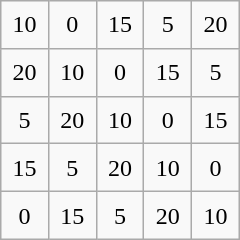<table class="wikitable" style="margin-left:auto;margin-right:auto;text-align:center;width:10em;height:10em;table-layout:fixed;">
<tr>
<td>10</td>
<td>0</td>
<td>15</td>
<td>5</td>
<td>20</td>
</tr>
<tr>
<td>20</td>
<td>10</td>
<td>0</td>
<td>15</td>
<td>5</td>
</tr>
<tr>
<td>5</td>
<td>20</td>
<td>10</td>
<td>0</td>
<td>15</td>
</tr>
<tr>
<td>15</td>
<td>5</td>
<td>20</td>
<td>10</td>
<td>0</td>
</tr>
<tr>
<td>0</td>
<td>15</td>
<td>5</td>
<td>20</td>
<td>10</td>
</tr>
</table>
